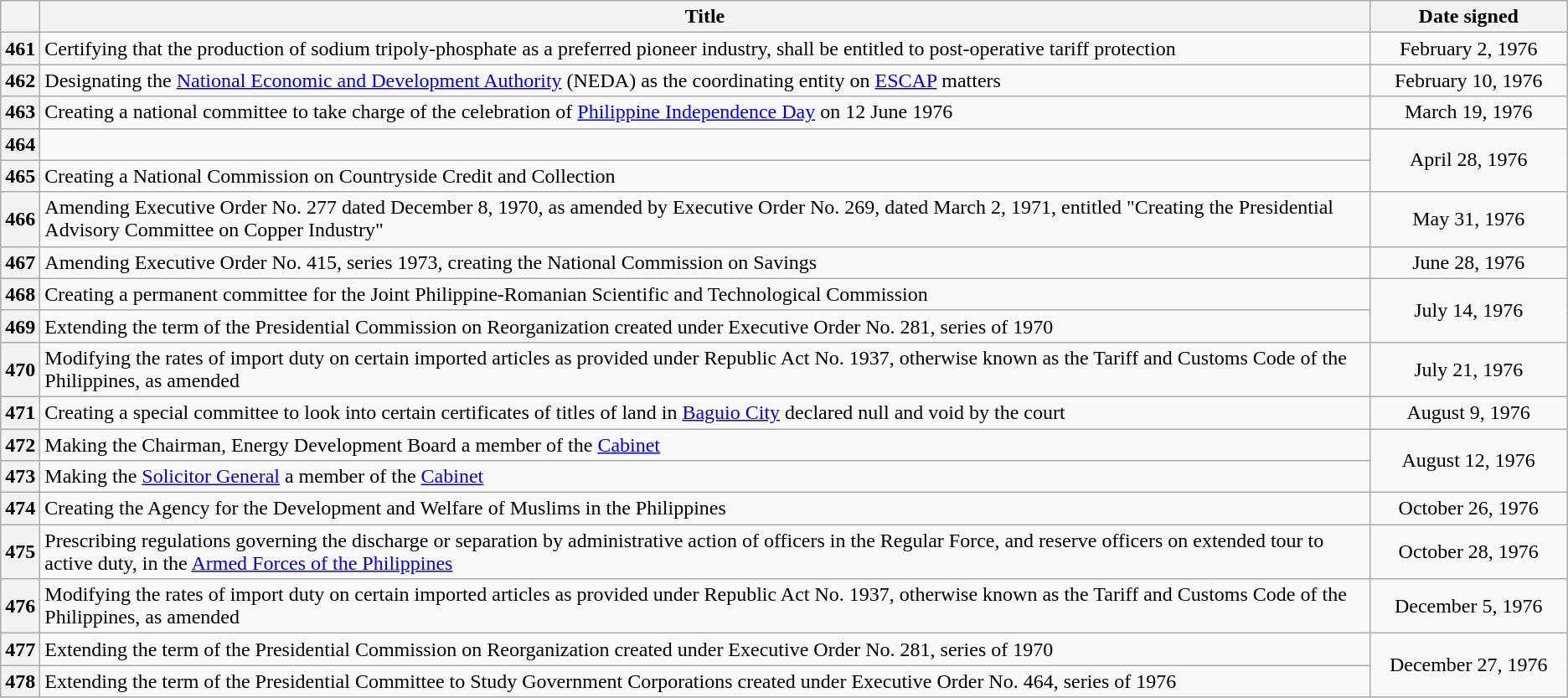<table class="wikitable sortable" style="text-align:center;">
<tr>
<th scope="col"></th>
<th scope="col">Title</th>
<th scope="col" width="150px">Date signed</th>
</tr>
<tr>
<th scope="row">461</th>
<td style="text-align:left;">Certifying that the production of sodium tripoly-phosphate as a preferred pioneer industry, shall be entitled to post-operative tariff protection</td>
<td>February 2, 1976</td>
</tr>
<tr>
<th scope="row">462</th>
<td style="text-align:left;">Designating the <a href='#'>National Economic and Development Authority</a> (NEDA) as the coordinating entity on <a href='#'>ESCAP</a> matters</td>
<td>February 10, 1976</td>
</tr>
<tr>
<th scope="row">463</th>
<td style="text-align:left;">Creating a national committee to take charge of the celebration of <a href='#'>Philippine Independence Day</a> on 12 June 1976</td>
<td>March 19, 1976</td>
</tr>
<tr>
<th scope="row">464</th>
<td style="text-align:left;"></td>
<td rowspan="2">April 28, 1976</td>
</tr>
<tr>
<th scope="row">465</th>
<td style="text-align:left;">Creating a National Commission on Countryside Credit and Collection</td>
</tr>
<tr>
<th scope="row">466</th>
<td style="text-align:left;">Amending Executive Order No. 277 dated December 8, 1970, as amended by Executive Order No. 269, dated March 2, 1971, entitled "Creating the Presidential Advisory Committee on Copper Industry"</td>
<td>May 31, 1976</td>
</tr>
<tr>
<th scope="row">467</th>
<td style="text-align:left;">Amending Executive Order No. 415, series 1973, creating the National Commission on Savings</td>
<td>June 28, 1976</td>
</tr>
<tr>
<th scope="row">468</th>
<td style="text-align:left;">Creating a permanent committee for the Joint Philippine-Romanian Scientific and Technological Commission</td>
<td rowspan="2">July 14, 1976</td>
</tr>
<tr>
<th scope="row">469</th>
<td style="text-align:left;">Extending the term of the Presidential Commission on Reorganization created under Executive Order No. 281, series of 1970</td>
</tr>
<tr>
<th scope="row">470</th>
<td style="text-align:left;">Modifying the rates of import duty on certain imported articles as provided under Republic Act No. 1937, otherwise known as the Tariff and Customs Code of the Philippines, as amended</td>
<td>July 21, 1976</td>
</tr>
<tr>
<th scope="row">471</th>
<td style="text-align:left;">Creating a special committee to look into certain certificates of titles of land in <a href='#'>Baguio City</a> declared null and void by the court</td>
<td>August 9, 1976</td>
</tr>
<tr>
<th scope="row">472</th>
<td style="text-align:left;">Making the Chairman, Energy Development Board a member of the <a href='#'>Cabinet</a></td>
<td rowspan="2">August 12, 1976</td>
</tr>
<tr>
<th scope="row">473</th>
<td style="text-align:left;">Making the <a href='#'>Solicitor General</a> a member of the <a href='#'>Cabinet</a></td>
</tr>
<tr>
<th scope="row">474</th>
<td style="text-align:left;">Creating the Agency for the Development and Welfare of Muslims in the Philippines</td>
<td>October 26, 1976</td>
</tr>
<tr>
<th scope="row">475</th>
<td style="text-align:left;">Prescribing regulations governing the discharge or separation by administrative action of officers in the Regular Force, and reserve officers on extended tour to active duty, in the <a href='#'>Armed Forces of the Philippines</a></td>
<td>October 28, 1976</td>
</tr>
<tr>
<th scope="row">476</th>
<td style="text-align:left;">Modifying the rates of import duty on certain imported articles as provided under Republic Act No. 1937, otherwise known as the Tariff and Customs Code of the Philippines, as amended</td>
<td>December 5, 1976</td>
</tr>
<tr>
<th scope="row">477</th>
<td style="text-align:left;">Extending the term of the Presidential Commission on Reorganization created under Executive Order No. 281, series of 1970</td>
<td rowspan="2">December 27, 1976</td>
</tr>
<tr>
<th scope="row">478</th>
<td style="text-align:left;">Extending the term of the Presidential Committee to Study Government Corporations created under Executive Order No. 464, series of 1976</td>
</tr>
</table>
